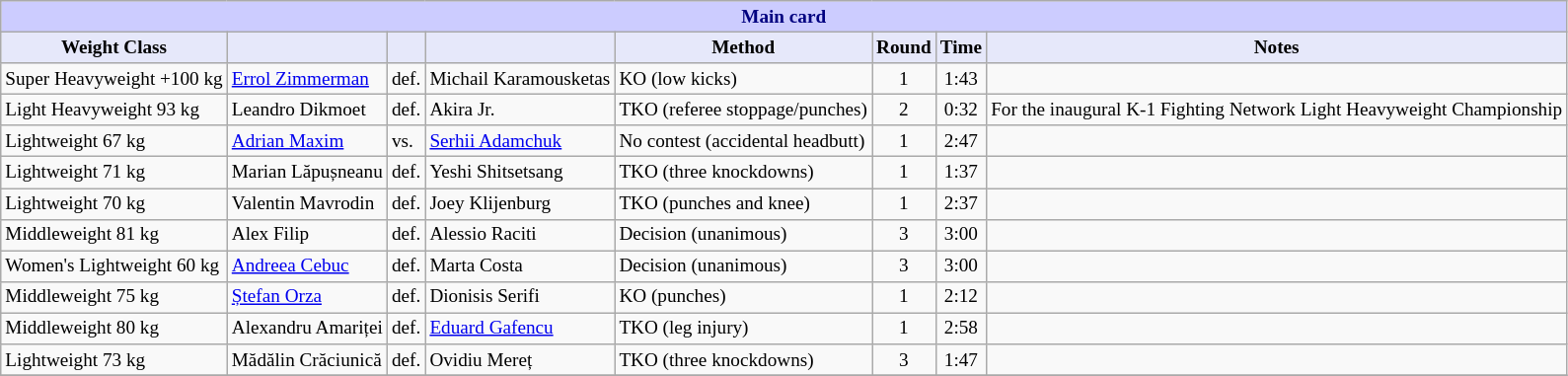<table class="wikitable" style="font-size: 80%;">
<tr>
<th colspan="8" style="background-color: #ccf; color: #000080; text-align: center;"><strong>Main card</strong></th>
</tr>
<tr>
<th colspan="1" style="background-color: #E6E8FA; color: #000000; text-align: center;">Weight Class</th>
<th colspan="1" style="background-color: #E6E8FA; color: #000000; text-align: center;"></th>
<th colspan="1" style="background-color: #E6E8FA; color: #000000; text-align: center;"></th>
<th colspan="1" style="background-color: #E6E8FA; color: #000000; text-align: center;"></th>
<th colspan="1" style="background-color: #E6E8FA; color: #000000; text-align: center;">Method</th>
<th colspan="1" style="background-color: #E6E8FA; color: #000000; text-align: center;">Round</th>
<th colspan="1" style="background-color: #E6E8FA; color: #000000; text-align: center;">Time</th>
<th colspan="1" style="background-color: #E6E8FA; color: #000000; text-align: center;">Notes</th>
</tr>
<tr>
<td>Super Heavyweight +100 kg</td>
<td> <a href='#'>Errol Zimmerman</a></td>
<td align=center>def.</td>
<td> Michail Karamousketas</td>
<td>KO (low kicks)</td>
<td align=center>1</td>
<td align=center>1:43</td>
<td></td>
</tr>
<tr>
<td>Light Heavyweight 93 kg</td>
<td> Leandro Dikmoet</td>
<td align=center>def.</td>
<td> Akira Jr.</td>
<td>TKO (referee stoppage/punches)</td>
<td align=center>2</td>
<td align=center>0:32</td>
<td>For the inaugural K-1 Fighting Network Light Heavyweight Championship</td>
</tr>
<tr>
<td>Lightweight 67 kg</td>
<td> <a href='#'>Adrian Maxim</a></td>
<td>vs.</td>
<td> <a href='#'>Serhii Adamchuk</a></td>
<td>No contest (accidental headbutt)</td>
<td align=center>1</td>
<td align=center>2:47</td>
<td></td>
</tr>
<tr>
<td>Lightweight 71 kg</td>
<td> Marian Lăpușneanu</td>
<td>def.</td>
<td> Yeshi Shitsetsang</td>
<td>TKO (three knockdowns)</td>
<td align=center>1</td>
<td align=center>1:37</td>
<td></td>
</tr>
<tr>
<td>Lightweight 70 kg</td>
<td> Valentin Mavrodin</td>
<td>def.</td>
<td> Joey Klijenburg</td>
<td>TKO (punches and knee)</td>
<td align=center>1</td>
<td align=center>2:37</td>
<td></td>
</tr>
<tr>
<td>Middleweight 81 kg</td>
<td> Alex Filip</td>
<td>def.</td>
<td> Alessio Raciti</td>
<td>Decision (unanimous)</td>
<td align=center>3</td>
<td align=center>3:00</td>
<td></td>
</tr>
<tr>
<td>Women's Lightweight 60 kg</td>
<td> <a href='#'>Andreea Cebuc</a></td>
<td>def.</td>
<td> Marta Costa</td>
<td>Decision (unanimous)</td>
<td align=center>3</td>
<td align=center>3:00</td>
<td></td>
</tr>
<tr>
<td>Middleweight 75 kg</td>
<td> <a href='#'>Ștefan Orza</a></td>
<td>def.</td>
<td> Dionisis Serifi</td>
<td>KO (punches)</td>
<td align=center>1</td>
<td align=center>2:12</td>
<td></td>
</tr>
<tr>
<td>Middleweight 80 kg</td>
<td> Alexandru Amariței</td>
<td>def.</td>
<td> <a href='#'>Eduard Gafencu</a></td>
<td>TKO (leg injury)</td>
<td align=center>1</td>
<td align=center>2:58</td>
<td></td>
</tr>
<tr>
<td>Lightweight 73 kg</td>
<td> Mădălin Crăciunică</td>
<td>def.</td>
<td> Ovidiu Mereț</td>
<td>TKO (three knockdowns)</td>
<td align=center>3</td>
<td align=center>1:47</td>
<td></td>
</tr>
<tr>
</tr>
</table>
